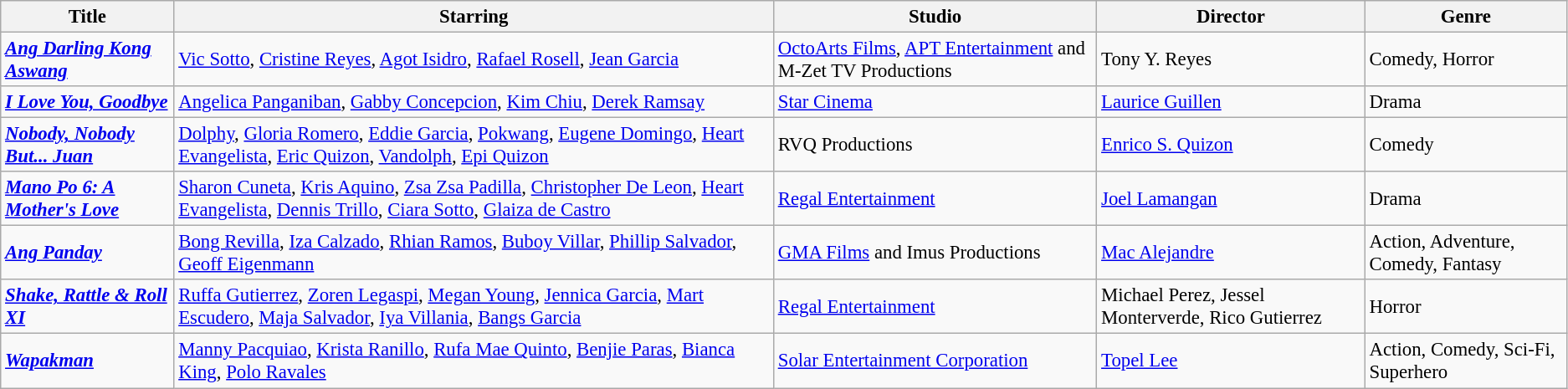<table class="wikitable" style="font-size:95%">
<tr>
<th>Title</th>
<th>Starring</th>
<th>Studio</th>
<th>Director</th>
<th>Genre</th>
</tr>
<tr>
<td><strong><em><a href='#'>Ang Darling Kong Aswang</a></em></strong></td>
<td><a href='#'>Vic Sotto</a>, <a href='#'>Cristine Reyes</a>, <a href='#'>Agot Isidro</a>, <a href='#'>Rafael Rosell</a>, <a href='#'>Jean Garcia</a></td>
<td><a href='#'>OctoArts Films</a>, <a href='#'>APT Entertainment</a> and M-Zet TV Productions</td>
<td>Tony Y. Reyes</td>
<td>Comedy, Horror</td>
</tr>
<tr>
<td><strong><em><a href='#'>I Love You, Goodbye</a></em></strong></td>
<td><a href='#'>Angelica Panganiban</a>, <a href='#'>Gabby Concepcion</a>, <a href='#'>Kim Chiu</a>, <a href='#'>Derek Ramsay</a></td>
<td><a href='#'>Star Cinema</a></td>
<td><a href='#'>Laurice Guillen</a></td>
<td>Drama</td>
</tr>
<tr>
<td><strong><em><a href='#'>Nobody, Nobody But... Juan</a></em></strong></td>
<td><a href='#'>Dolphy</a>, <a href='#'>Gloria Romero</a>, <a href='#'>Eddie Garcia</a>, <a href='#'>Pokwang</a>, <a href='#'>Eugene Domingo</a>, <a href='#'>Heart Evangelista</a>, <a href='#'>Eric Quizon</a>, <a href='#'>Vandolph</a>, <a href='#'>Epi Quizon</a></td>
<td>RVQ Productions</td>
<td><a href='#'>Enrico S. Quizon</a></td>
<td>Comedy</td>
</tr>
<tr>
<td><strong><em><a href='#'>Mano Po 6: A Mother's Love</a></em></strong></td>
<td><a href='#'>Sharon Cuneta</a>, <a href='#'>Kris Aquino</a>, <a href='#'>Zsa Zsa Padilla</a>, <a href='#'>Christopher De Leon</a>, <a href='#'>Heart Evangelista</a>, <a href='#'>Dennis Trillo</a>, <a href='#'>Ciara Sotto</a>, <a href='#'>Glaiza de Castro</a></td>
<td><a href='#'>Regal Entertainment</a></td>
<td><a href='#'>Joel Lamangan</a></td>
<td>Drama</td>
</tr>
<tr>
<td><strong><em><a href='#'>Ang Panday</a></em></strong></td>
<td><a href='#'>Bong Revilla</a>, <a href='#'>Iza Calzado</a>, <a href='#'>Rhian Ramos</a>, <a href='#'>Buboy Villar</a>, <a href='#'>Phillip Salvador</a>, <a href='#'>Geoff Eigenmann</a></td>
<td><a href='#'>GMA Films</a> and Imus Productions</td>
<td><a href='#'>Mac Alejandre</a></td>
<td>Action, Adventure, Comedy, Fantasy</td>
</tr>
<tr>
<td><strong><em><a href='#'>Shake, Rattle & Roll XI</a></em></strong></td>
<td><a href='#'>Ruffa Gutierrez</a>, <a href='#'>Zoren Legaspi</a>, <a href='#'>Megan Young</a>, <a href='#'>Jennica Garcia</a>, <a href='#'>Mart Escudero</a>, <a href='#'>Maja Salvador</a>, <a href='#'>Iya Villania</a>, <a href='#'>Bangs Garcia</a></td>
<td><a href='#'>Regal Entertainment</a></td>
<td>Michael Perez, Jessel Monterverde, Rico Gutierrez</td>
<td>Horror</td>
</tr>
<tr>
<td><strong><em><a href='#'>Wapakman</a></em></strong></td>
<td><a href='#'>Manny Pacquiao</a>, <a href='#'>Krista Ranillo</a>, <a href='#'>Rufa Mae Quinto</a>, <a href='#'>Benjie Paras</a>, <a href='#'>Bianca King</a>, <a href='#'>Polo Ravales</a></td>
<td><a href='#'>Solar Entertainment Corporation</a></td>
<td><a href='#'>Topel Lee</a></td>
<td>Action, Comedy, Sci-Fi, Superhero</td>
</tr>
</table>
